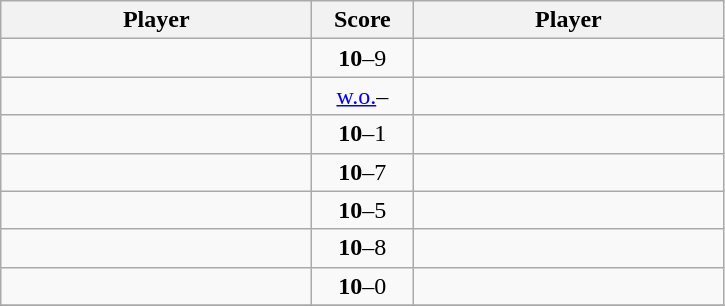<table class="wikitable ">
<tr>
<th width=200>Player</th>
<th width=60>Score</th>
<th width=200>Player</th>
</tr>
<tr>
<td><strong></strong></td>
<td style="text-align:center;"><strong>10</strong>–9</td>
<td></td>
</tr>
<tr>
<td><strong></strong></td>
<td style="text-align:center;"><a href='#'>w.o.</a>–</td>
<td></td>
</tr>
<tr>
<td><strong></strong></td>
<td style="text-align:center;"><strong>10</strong>–1</td>
<td></td>
</tr>
<tr>
<td><strong></strong></td>
<td style="text-align:center;"><strong>10</strong>–7</td>
<td></td>
</tr>
<tr>
<td><strong></strong></td>
<td style="text-align:center;"><strong>10</strong>–5</td>
<td></td>
</tr>
<tr>
<td><strong></strong></td>
<td style="text-align:center;"><strong>10</strong>–8</td>
<td></td>
</tr>
<tr>
<td><strong></strong></td>
<td style="text-align:center;"><strong>10</strong>–0</td>
<td></td>
</tr>
<tr>
</tr>
</table>
